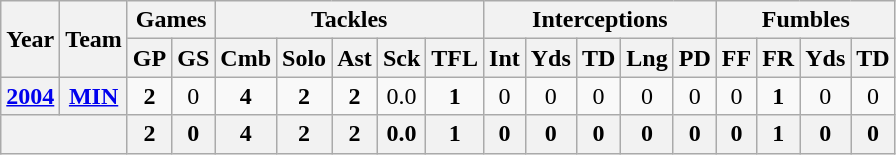<table class="wikitable" style="text-align:center">
<tr>
<th rowspan="2">Year</th>
<th rowspan="2">Team</th>
<th colspan="2">Games</th>
<th colspan="5">Tackles</th>
<th colspan="5">Interceptions</th>
<th colspan="4">Fumbles</th>
</tr>
<tr>
<th>GP</th>
<th>GS</th>
<th>Cmb</th>
<th>Solo</th>
<th>Ast</th>
<th>Sck</th>
<th>TFL</th>
<th>Int</th>
<th>Yds</th>
<th>TD</th>
<th>Lng</th>
<th>PD</th>
<th>FF</th>
<th>FR</th>
<th>Yds</th>
<th>TD</th>
</tr>
<tr>
<th><a href='#'>2004</a></th>
<th><a href='#'>MIN</a></th>
<td><strong>2</strong></td>
<td>0</td>
<td><strong>4</strong></td>
<td><strong>2</strong></td>
<td><strong>2</strong></td>
<td>0.0</td>
<td><strong>1</strong></td>
<td>0</td>
<td>0</td>
<td>0</td>
<td>0</td>
<td>0</td>
<td>0</td>
<td><strong>1</strong></td>
<td>0</td>
<td>0</td>
</tr>
<tr>
<th colspan="2"></th>
<th>2</th>
<th>0</th>
<th>4</th>
<th>2</th>
<th>2</th>
<th>0.0</th>
<th>1</th>
<th>0</th>
<th>0</th>
<th>0</th>
<th>0</th>
<th>0</th>
<th>0</th>
<th>1</th>
<th>0</th>
<th>0</th>
</tr>
</table>
